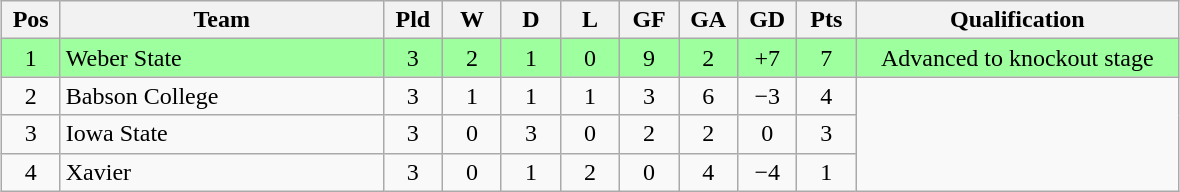<table class="wikitable" style="text-align:center; margin: 1em auto">
<tr>
<th style="width:2em">Pos</th>
<th style="width:13em">Team</th>
<th style="width:2em">Pld</th>
<th style="width:2em">W</th>
<th style="width:2em">D</th>
<th style="width:2em">L</th>
<th style="width:2em">GF</th>
<th style="width:2em">GA</th>
<th style="width:2em">GD</th>
<th style="width:2em">Pts</th>
<th style="width:13em">Qualification</th>
</tr>
<tr bgcolor="#9eff9e">
<td>1</td>
<td style="text-align:left">Weber State</td>
<td>3</td>
<td>2</td>
<td>1</td>
<td>0</td>
<td>9</td>
<td>2</td>
<td>+7</td>
<td>7</td>
<td>Advanced to knockout stage</td>
</tr>
<tr>
<td>2</td>
<td style="text-align:left">Babson College</td>
<td>3</td>
<td>1</td>
<td>1</td>
<td>1</td>
<td>3</td>
<td>6</td>
<td>−3</td>
<td>4</td>
<td rowspan="3"></td>
</tr>
<tr>
<td>3</td>
<td style="text-align:left">Iowa State</td>
<td>3</td>
<td>0</td>
<td>3</td>
<td>0</td>
<td>2</td>
<td>2</td>
<td>0</td>
<td>3</td>
</tr>
<tr>
<td>4</td>
<td style="text-align:left">Xavier</td>
<td>3</td>
<td>0</td>
<td>1</td>
<td>2</td>
<td>0</td>
<td>4</td>
<td>−4</td>
<td>1</td>
</tr>
</table>
